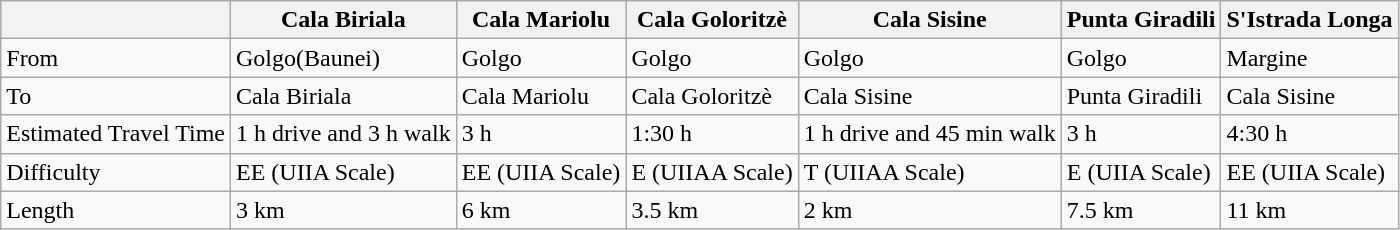<table class="wikitable">
<tr>
<th></th>
<th>Cala Biriala</th>
<th>Cala Mariolu</th>
<th>Cala Goloritzè</th>
<th>Cala Sisine</th>
<th>Punta Giradili</th>
<th>S'Istrada Longa</th>
</tr>
<tr>
<td>From</td>
<td>Golgo(Baunei)</td>
<td>Golgo</td>
<td>Golgo</td>
<td>Golgo</td>
<td>Golgo</td>
<td>Margine</td>
</tr>
<tr>
<td>To</td>
<td>Cala Biriala</td>
<td>Cala Mariolu</td>
<td>Cala Goloritzè</td>
<td>Cala Sisine</td>
<td>Punta Giradili</td>
<td>Cala Sisine</td>
</tr>
<tr>
<td>Estimated Travel Time</td>
<td>1 h drive and 3 h walk</td>
<td>3 h</td>
<td>1:30 h</td>
<td>1 h drive and 45 min walk</td>
<td>3 h</td>
<td>4:30 h</td>
</tr>
<tr>
<td>Difficulty</td>
<td>EE (UIIA Scale)</td>
<td>EE (UIIA Scale)</td>
<td>E (UIIAA Scale)</td>
<td>T (UIIAA Scale)</td>
<td>E (UIIA Scale)</td>
<td>EE (UIIA Scale)</td>
</tr>
<tr>
<td>Length</td>
<td>3 km</td>
<td>6 km</td>
<td>3.5 km</td>
<td>2 km</td>
<td>7.5 km</td>
<td>11 km</td>
</tr>
</table>
